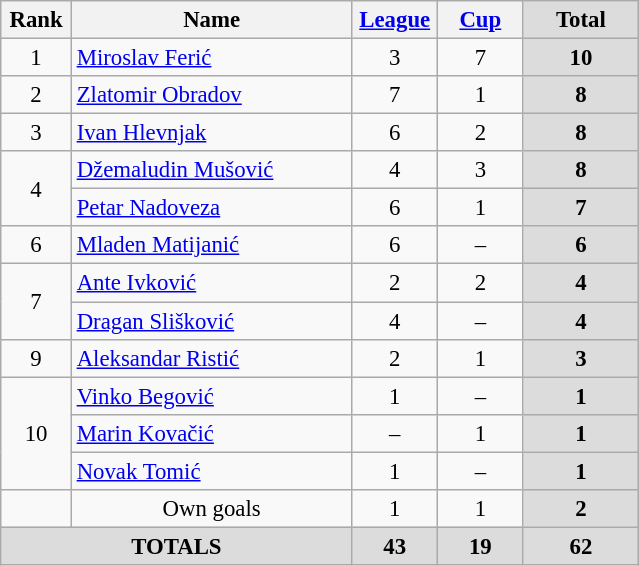<table class="wikitable" style="font-size: 95%; text-align: center;">
<tr>
<th width=40>Rank</th>
<th width=180>Name</th>
<th width=50><a href='#'>League</a></th>
<th width=50><a href='#'>Cup</a></th>
<th width=70 style="background: #DCDCDC">Total</th>
</tr>
<tr>
<td rowspan=1>1</td>
<td style="text-align:left;"> <a href='#'>Miroslav Ferić</a></td>
<td>3</td>
<td>7</td>
<td style="background: #DCDCDC"><strong>10</strong></td>
</tr>
<tr>
<td rowspan=1>2</td>
<td style="text-align:left;"> <a href='#'>Zlatomir Obradov</a></td>
<td>7</td>
<td>1</td>
<td style="background: #DCDCDC"><strong>8</strong></td>
</tr>
<tr>
<td rowspan=1>3</td>
<td style="text-align:left;"> <a href='#'>Ivan Hlevnjak</a></td>
<td>6</td>
<td>2</td>
<td style="background: #DCDCDC"><strong>8</strong></td>
</tr>
<tr>
<td rowspan=2>4</td>
<td style="text-align:left;"> <a href='#'>Džemaludin Mušović</a></td>
<td>4</td>
<td>3</td>
<td style="background: #DCDCDC"><strong>8</strong></td>
</tr>
<tr>
<td style="text-align:left;"> <a href='#'>Petar Nadoveza</a></td>
<td>6</td>
<td>1</td>
<td style="background: #DCDCDC"><strong>7</strong></td>
</tr>
<tr>
<td rowspan=1>6</td>
<td style="text-align:left;"> <a href='#'>Mladen Matijanić</a></td>
<td>6</td>
<td>–</td>
<td style="background: #DCDCDC"><strong>6</strong></td>
</tr>
<tr>
<td rowspan=2>7</td>
<td style="text-align:left;"> <a href='#'>Ante Ivković</a></td>
<td>2</td>
<td>2</td>
<td style="background: #DCDCDC"><strong>4</strong></td>
</tr>
<tr>
<td style="text-align:left;"> <a href='#'>Dragan Slišković</a></td>
<td>4</td>
<td>–</td>
<td style="background: #DCDCDC"><strong>4</strong></td>
</tr>
<tr>
<td rowspan=1>9</td>
<td style="text-align:left;"> <a href='#'>Aleksandar Ristić</a></td>
<td>2</td>
<td>1</td>
<td style="background: #DCDCDC"><strong>3</strong></td>
</tr>
<tr>
<td rowspan=3>10</td>
<td style="text-align:left;"> <a href='#'>Vinko Begović</a></td>
<td>1</td>
<td>–</td>
<td style="background: #DCDCDC"><strong>1</strong></td>
</tr>
<tr>
<td style="text-align:left;"> <a href='#'>Marin Kovačić</a></td>
<td>–</td>
<td>1</td>
<td style="background: #DCDCDC"><strong>1</strong></td>
</tr>
<tr>
<td style="text-align:left;"> <a href='#'>Novak Tomić</a></td>
<td>1</td>
<td>–</td>
<td style="background: #DCDCDC"><strong>1</strong></td>
</tr>
<tr>
<td></td>
<td style="text-align:center;">Own goals</td>
<td>1</td>
<td>1</td>
<td style="background: #DCDCDC"><strong>2</strong></td>
</tr>
<tr>
<th style="background: #DCDCDC" colspan=2>TOTALS</th>
<td style="background: #DCDCDC"><strong>43</strong></td>
<td style="background: #DCDCDC"><strong>19</strong></td>
<td style="background: #DCDCDC"><strong>62</strong></td>
</tr>
</table>
